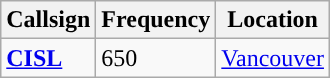<table class="wikitable sortable">
<tr>
<th>Callsign</th>
<th>Frequency</th>
<th>Location</th>
</tr>
<tr>
<td><strong><a href='#'>CISL</a></strong></td>
<td>650</td>
<td><a href='#'>Vancouver</a></td>
</tr>
</table>
